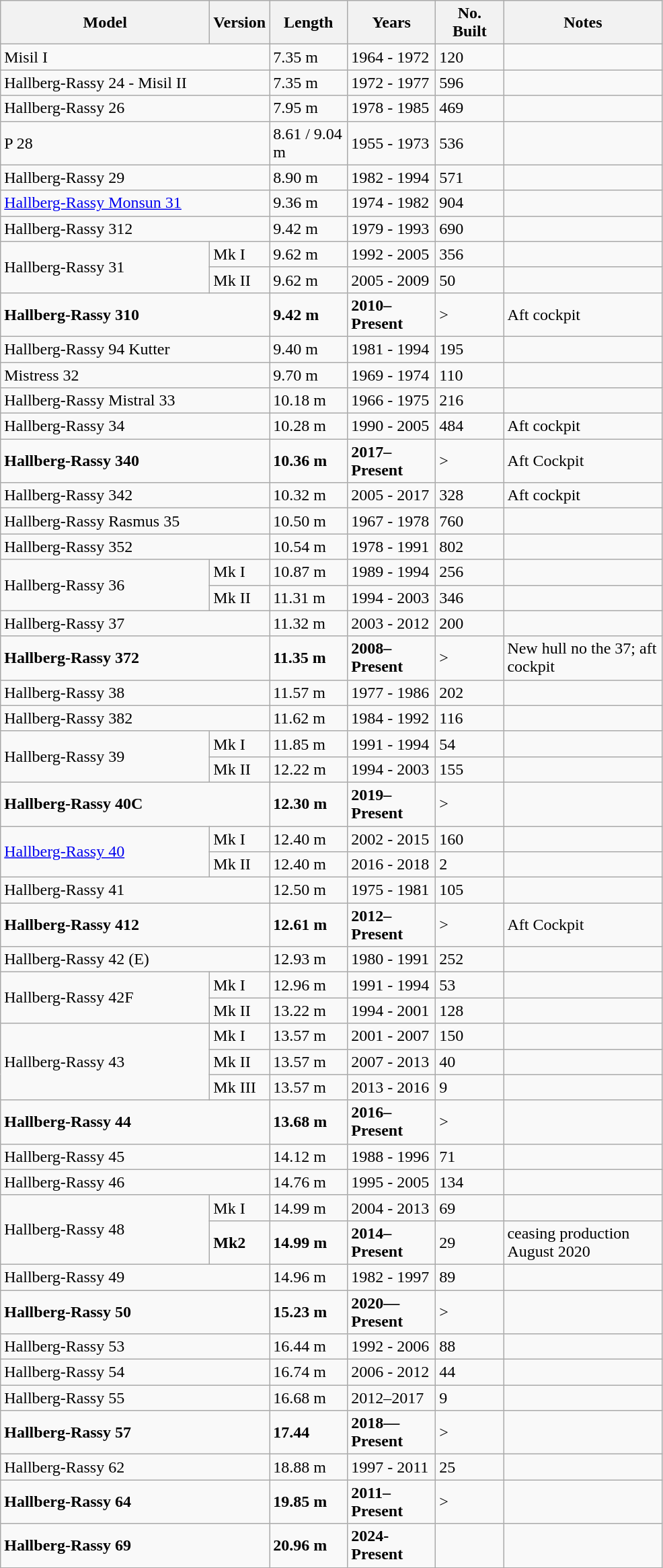<table class="wikitable">
<tr>
<th width=200>Model</th>
<th width=40>Version</th>
<th width=70>Length</th>
<th width=80>Years</th>
<th width=60>No. Built</th>
<th width=150>Notes</th>
</tr>
<tr>
<td colspan="2">Misil I</td>
<td>7.35 m</td>
<td>1964 - 1972</td>
<td>120</td>
<td></td>
</tr>
<tr>
<td colspan="2">Hallberg-Rassy 24 - Misil II</td>
<td>7.35 m</td>
<td>1972 - 1977</td>
<td>596</td>
<td></td>
</tr>
<tr>
<td colspan="2">Hallberg-Rassy 26</td>
<td>7.95 m</td>
<td>1978 - 1985</td>
<td>469</td>
<td></td>
</tr>
<tr>
<td colspan="2">P 28</td>
<td>8.61 / 9.04 m</td>
<td>1955 - 1973</td>
<td>536</td>
<td></td>
</tr>
<tr>
<td colspan="2">Hallberg-Rassy 29</td>
<td>8.90 m</td>
<td>1982 - 1994</td>
<td>571</td>
<td></td>
</tr>
<tr>
<td colspan="2"><a href='#'>Hallberg-Rassy Monsun 31</a></td>
<td>9.36 m</td>
<td>1974 - 1982</td>
<td>904</td>
<td></td>
</tr>
<tr>
<td colspan="2">Hallberg-Rassy 312</td>
<td>9.42 m</td>
<td>1979 - 1993</td>
<td>690</td>
<td></td>
</tr>
<tr>
<td rowspan="2">Hallberg-Rassy 31</td>
<td>Mk I</td>
<td>9.62 m</td>
<td>1992 - 2005</td>
<td>356</td>
<td></td>
</tr>
<tr>
<td>Mk II</td>
<td>9.62 m</td>
<td>2005 - 2009</td>
<td>50</td>
<td></td>
</tr>
<tr>
<td colspan="2"><strong>Hallberg-Rassy 310</strong></td>
<td><strong>9.42 m</strong></td>
<td><strong>2010–Present</strong></td>
<td>></td>
<td>Aft cockpit</td>
</tr>
<tr>
<td colspan="2">Hallberg-Rassy 94 Kutter</td>
<td>9.40 m</td>
<td>1981 - 1994</td>
<td>195</td>
<td></td>
</tr>
<tr>
<td colspan="2">Mistress 32</td>
<td>9.70 m</td>
<td>1969 - 1974</td>
<td>110</td>
<td></td>
</tr>
<tr>
<td colspan="2">Hallberg-Rassy Mistral 33</td>
<td>10.18 m</td>
<td>1966 - 1975</td>
<td>216</td>
<td></td>
</tr>
<tr>
<td colspan="2">Hallberg-Rassy 34</td>
<td>10.28 m</td>
<td>1990 - 2005</td>
<td>484</td>
<td>Aft cockpit</td>
</tr>
<tr>
<td colspan="2"><strong>Hallberg-Rassy 340</strong></td>
<td><strong>10.36 m</strong></td>
<td><strong>2017–Present</strong></td>
<td>></td>
<td>Aft Cockpit</td>
</tr>
<tr>
<td colspan="2">Hallberg-Rassy 342</td>
<td>10.32 m</td>
<td>2005 - 2017</td>
<td>328</td>
<td>Aft cockpit</td>
</tr>
<tr>
<td colspan="2">Hallberg-Rassy Rasmus 35</td>
<td>10.50 m</td>
<td>1967 - 1978</td>
<td>760</td>
<td></td>
</tr>
<tr>
<td colspan="2">Hallberg-Rassy 352</td>
<td>10.54 m</td>
<td>1978 - 1991</td>
<td>802</td>
<td></td>
</tr>
<tr>
<td rowspan="2">Hallberg-Rassy 36</td>
<td>Mk I</td>
<td>10.87 m</td>
<td>1989 - 1994</td>
<td>256</td>
<td></td>
</tr>
<tr>
<td>Mk II</td>
<td>11.31 m</td>
<td>1994 - 2003</td>
<td>346</td>
<td></td>
</tr>
<tr>
<td colspan="2">Hallberg-Rassy 37</td>
<td>11.32 m</td>
<td>2003 - 2012</td>
<td>200</td>
<td></td>
</tr>
<tr>
<td colspan="2"><strong>Hallberg-Rassy 372</strong></td>
<td><strong>11.35 m</strong></td>
<td><strong>2008–Present</strong></td>
<td>></td>
<td>New hull no the 37; aft cockpit</td>
</tr>
<tr>
<td colspan="2">Hallberg-Rassy 38</td>
<td>11.57 m</td>
<td>1977 - 1986</td>
<td>202</td>
<td></td>
</tr>
<tr>
<td colspan="2">Hallberg-Rassy 382</td>
<td>11.62 m</td>
<td>1984 - 1992</td>
<td>116</td>
<td></td>
</tr>
<tr>
<td rowspan="2">Hallberg-Rassy 39</td>
<td>Mk I</td>
<td>11.85 m</td>
<td>1991 - 1994</td>
<td>54</td>
<td></td>
</tr>
<tr>
<td>Mk II</td>
<td>12.22 m</td>
<td>1994 - 2003</td>
<td>155</td>
<td></td>
</tr>
<tr>
<td colspan="2"><strong>Hallberg-Rassy 40C</strong></td>
<td><strong>12.30 m</strong></td>
<td><strong>2019–Present</strong></td>
<td>></td>
<td></td>
</tr>
<tr>
<td rowspan="2"><a href='#'>Hallberg-Rassy 40</a></td>
<td>Mk I</td>
<td>12.40 m</td>
<td>2002 - 2015</td>
<td>160</td>
<td></td>
</tr>
<tr>
<td>Mk II</td>
<td>12.40 m</td>
<td>2016 - 2018</td>
<td>2</td>
<td></td>
</tr>
<tr>
<td colspan="2">Hallberg-Rassy 41</td>
<td>12.50 m</td>
<td>1975 - 1981</td>
<td>105</td>
<td></td>
</tr>
<tr>
<td colspan="2"><strong>Hallberg-Rassy 412</strong></td>
<td><strong>12.61 m</strong></td>
<td><strong>2012–Present</strong></td>
<td>></td>
<td>Aft Cockpit</td>
</tr>
<tr>
<td colspan="2">Hallberg-Rassy 42 (E)</td>
<td>12.93 m</td>
<td>1980 - 1991</td>
<td>252</td>
<td></td>
</tr>
<tr>
<td rowspan="2">Hallberg-Rassy 42F</td>
<td>Mk I</td>
<td>12.96 m</td>
<td>1991 - 1994</td>
<td>53</td>
<td></td>
</tr>
<tr>
<td>Mk II</td>
<td>13.22 m</td>
<td>1994 - 2001</td>
<td>128</td>
<td></td>
</tr>
<tr>
<td rowspan="3">Hallberg-Rassy 43</td>
<td>Mk I</td>
<td>13.57 m</td>
<td>2001 - 2007</td>
<td>150</td>
<td></td>
</tr>
<tr>
<td>Mk II</td>
<td>13.57 m</td>
<td>2007 - 2013</td>
<td>40</td>
<td></td>
</tr>
<tr>
<td>Mk III</td>
<td>13.57 m</td>
<td>2013 - 2016</td>
<td>9</td>
<td></td>
</tr>
<tr>
<td colspan="2"><strong>Hallberg-Rassy 44</strong></td>
<td><strong>13.68 m</strong></td>
<td><strong>2016–Present</strong></td>
<td>></td>
<td></td>
</tr>
<tr>
<td colspan="2">Hallberg-Rassy 45</td>
<td>14.12 m</td>
<td>1988 - 1996</td>
<td>71</td>
<td></td>
</tr>
<tr>
<td colspan="2">Hallberg-Rassy 46</td>
<td>14.76 m</td>
<td>1995 - 2005</td>
<td>134</td>
<td></td>
</tr>
<tr>
<td rowspan="2">Hallberg-Rassy 48</td>
<td>Mk I</td>
<td>14.99 m</td>
<td>2004 - 2013</td>
<td>69</td>
<td></td>
</tr>
<tr>
<td><strong>Mk2</strong></td>
<td><strong>14.99 m</strong></td>
<td><strong>2014–Present</strong></td>
<td>29</td>
<td>ceasing production August 2020</td>
</tr>
<tr>
<td colspan="2">Hallberg-Rassy 49</td>
<td>14.96 m</td>
<td>1982 - 1997</td>
<td>89</td>
<td></td>
</tr>
<tr>
<td colspan="2"><strong>Hallberg-Rassy 50</strong></td>
<td><strong>15.23 m</strong></td>
<td><strong>2020—Present</strong></td>
<td>></td>
<td></td>
</tr>
<tr>
<td colspan="2">Hallberg-Rassy 53</td>
<td>16.44 m</td>
<td>1992 - 2006</td>
<td>88</td>
<td></td>
</tr>
<tr>
<td colspan="2">Hallberg-Rassy 54</td>
<td>16.74 m</td>
<td>2006 - 2012</td>
<td>44</td>
<td></td>
</tr>
<tr>
<td colspan="2">Hallberg-Rassy 55</td>
<td>16.68 m</td>
<td>2012–2017</td>
<td>9</td>
<td></td>
</tr>
<tr>
<td colspan="2"><strong>Hallberg-Rassy 57</strong></td>
<td><strong>17.44</strong></td>
<td><strong>2018—Present</strong></td>
<td>></td>
<td></td>
</tr>
<tr>
<td colspan="2">Hallberg-Rassy 62</td>
<td>18.88 m</td>
<td>1997 - 2011</td>
<td>25</td>
<td></td>
</tr>
<tr>
<td colspan="2"><strong>Hallberg-Rassy 64</strong></td>
<td><strong>19.85 m</strong></td>
<td><strong>2011–Present</strong></td>
<td>></td>
<td></td>
</tr>
<tr>
<td colspan="2"><strong>Hallberg-Rassy 69</strong></td>
<td><strong>20.96 m</strong></td>
<td><strong>2024-Present</strong></td>
<td></td>
<td></td>
</tr>
</table>
